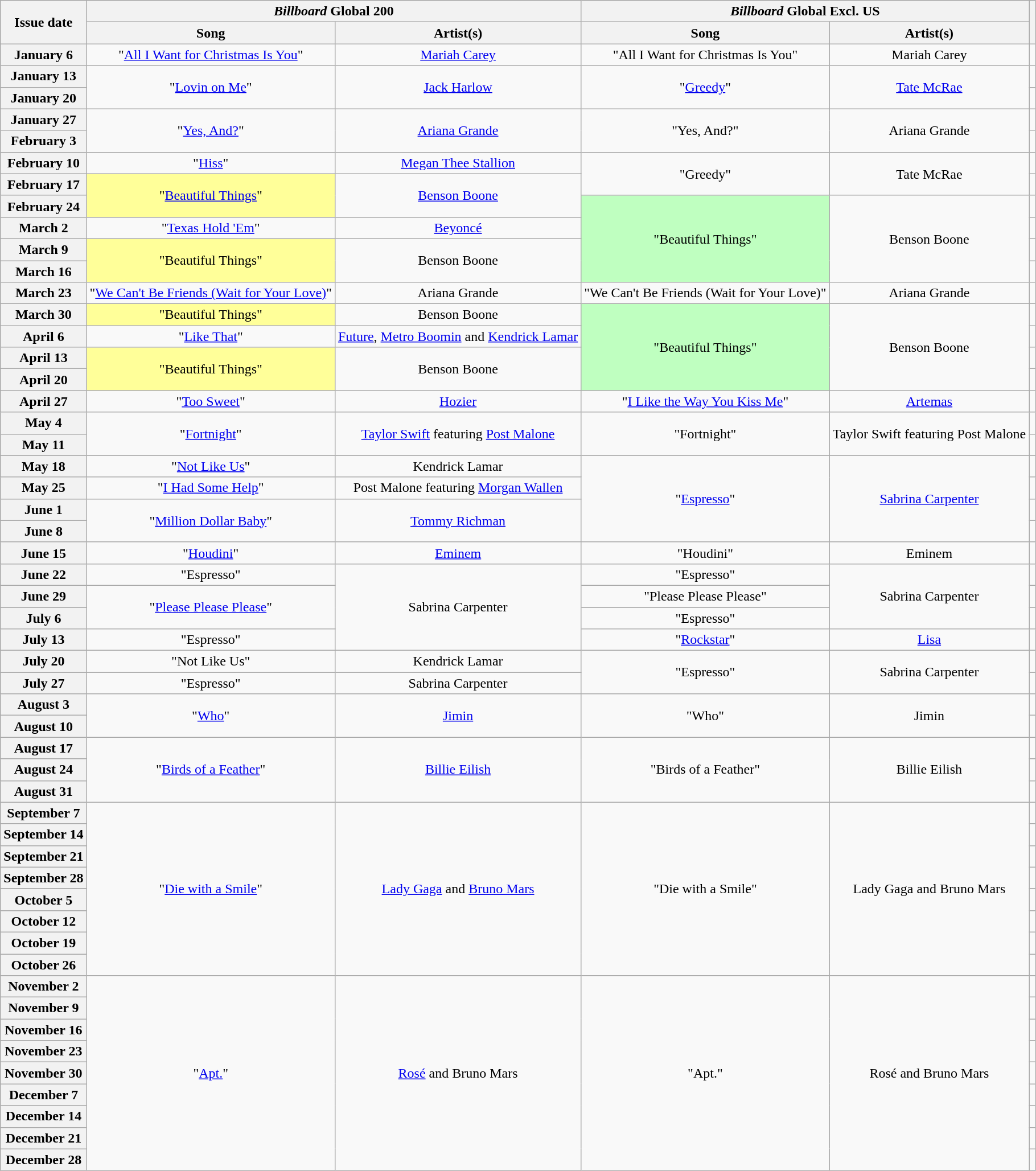<table class="wikitable plainrowheaders sortable" style="text-align: center">
<tr>
<th rowspan="2">Issue date</th>
<th colspan="2"><em>Billboard</em> Global 200</th>
<th colspan="2"><em>Billboard</em> Global Excl. US</th>
<th rowspan="2" class="unsortable"></th>
</tr>
<tr>
<th>Song</th>
<th>Artist(s)</th>
<th>Song</th>
<th>Artist(s)</th>
</tr>
<tr>
<th scope="row">January 6</th>
<td>"<a href='#'>All I Want for Christmas Is You</a>"</td>
<td><a href='#'>Mariah Carey</a></td>
<td>"All I Want for Christmas Is You"</td>
<td>Mariah Carey</td>
<td></td>
</tr>
<tr>
<th scope="row">January 13</th>
<td rowspan=2>"<a href='#'>Lovin on Me</a>"</td>
<td rowspan=2><a href='#'>Jack Harlow</a></td>
<td rowspan=2>"<a href='#'>Greedy</a>"</td>
<td rowspan=2><a href='#'>Tate McRae</a></td>
<td></td>
</tr>
<tr>
<th scope="row">January 20</th>
<td></td>
</tr>
<tr>
<th scope="row">January 27</th>
<td rowspan=2>"<a href='#'>Yes, And?</a>"</td>
<td rowspan=2><a href='#'>Ariana Grande</a></td>
<td rowspan=2>"Yes, And?"</td>
<td rowspan=2>Ariana Grande</td>
<td></td>
</tr>
<tr>
<th scope="row">February 3</th>
<td></td>
</tr>
<tr>
<th scope="row">February 10</th>
<td>"<a href='#'>Hiss</a>"</td>
<td><a href='#'>Megan Thee Stallion</a></td>
<td rowspan=2>"Greedy"</td>
<td rowspan=2>Tate McRae</td>
<td></td>
</tr>
<tr>
<th scope="row">February 17</th>
<td rowspan=2 bgcolor=#FFFF99>"<a href='#'>Beautiful Things</a>" </td>
<td rowspan=2><a href='#'>Benson Boone</a></td>
<td></td>
</tr>
<tr>
<th scope="row">February 24</th>
<td rowspan=4 bgcolor=#BFFFC0>"Beautiful Things" </td>
<td rowspan=4>Benson Boone</td>
<td></td>
</tr>
<tr>
<th scope="row">March 2</th>
<td>"<a href='#'>Texas Hold 'Em</a>"</td>
<td><a href='#'>Beyoncé</a></td>
<td></td>
</tr>
<tr>
<th scope="row">March 9</th>
<td rowspan=2 bgcolor=#FFFF99>"Beautiful Things" </td>
<td rowspan=2>Benson Boone</td>
<td></td>
</tr>
<tr>
<th scope="row">March 16</th>
<td></td>
</tr>
<tr>
<th scope="row">March 23</th>
<td>"<a href='#'>We Can't Be Friends (Wait for Your Love)</a>"</td>
<td>Ariana Grande</td>
<td>"We Can't Be Friends (Wait for Your Love)"</td>
<td>Ariana Grande</td>
<td></td>
</tr>
<tr>
<th scope="row">March 30</th>
<td bgcolor=#FFFF99>"Beautiful Things" </td>
<td>Benson Boone</td>
<td rowspan=4 bgcolor=#BFFFC0>"Beautiful Things" </td>
<td rowspan=4>Benson Boone</td>
<td></td>
</tr>
<tr>
<th scope="row">April 6</th>
<td>"<a href='#'>Like That</a>"</td>
<td><a href='#'>Future</a>, <a href='#'>Metro Boomin</a> and <a href='#'>Kendrick Lamar</a></td>
<td></td>
</tr>
<tr>
<th scope="row">April 13</th>
<td rowspan=2 bgcolor=#FFFF99>"Beautiful Things" </td>
<td rowspan=2>Benson Boone</td>
<td></td>
</tr>
<tr>
<th scope="row">April 20</th>
<td></td>
</tr>
<tr>
<th scope="row">April 27</th>
<td>"<a href='#'>Too Sweet</a>"</td>
<td><a href='#'>Hozier</a></td>
<td>"<a href='#'>I Like the Way You Kiss Me</a>"</td>
<td><a href='#'>Artemas</a></td>
<td></td>
</tr>
<tr>
<th scope="row">May 4</th>
<td rowspan=2>"<a href='#'>Fortnight</a>"</td>
<td rowspan=2><a href='#'>Taylor Swift</a> featuring <a href='#'>Post Malone</a></td>
<td rowspan=2>"Fortnight"</td>
<td rowspan=2>Taylor Swift featuring Post Malone</td>
<td></td>
</tr>
<tr>
<th scope="row">May 11</th>
<td></td>
</tr>
<tr>
<th scope="row">May 18</th>
<td>"<a href='#'>Not Like Us</a>"</td>
<td>Kendrick Lamar</td>
<td rowspan=4>"<a href='#'>Espresso</a>"</td>
<td rowspan=4><a href='#'>Sabrina Carpenter</a></td>
<td></td>
</tr>
<tr>
<th scope="row">May 25</th>
<td>"<a href='#'>I Had Some Help</a>"</td>
<td>Post Malone featuring <a href='#'>Morgan Wallen</a></td>
<td></td>
</tr>
<tr>
<th scope="row">June 1</th>
<td rowspan=2>"<a href='#'>Million Dollar Baby</a>"</td>
<td rowspan=2><a href='#'>Tommy Richman</a></td>
<td></td>
</tr>
<tr>
<th scope="row">June 8</th>
<td></td>
</tr>
<tr>
<th scope="row">June 15</th>
<td>"<a href='#'>Houdini</a>"</td>
<td><a href='#'>Eminem</a></td>
<td>"Houdini"</td>
<td>Eminem</td>
<td></td>
</tr>
<tr>
<th scope="row">June 22</th>
<td>"Espresso"</td>
<td rowspan=4>Sabrina Carpenter</td>
<td>"Espresso"</td>
<td rowspan=3>Sabrina Carpenter</td>
<td></td>
</tr>
<tr>
<th scope="row">June 29</th>
<td rowspan=2>"<a href='#'>Please Please Please</a>"</td>
<td>"Please Please Please"</td>
<td></td>
</tr>
<tr>
<th scope="row">July 6</th>
<td>"Espresso"</td>
<td></td>
</tr>
<tr>
<th scope="row">July 13</th>
<td>"Espresso"</td>
<td>"<a href='#'>Rockstar</a>"</td>
<td><a href='#'>Lisa</a></td>
<td></td>
</tr>
<tr>
<th scope="row">July 20</th>
<td>"Not Like Us"</td>
<td>Kendrick Lamar</td>
<td rowspan=2>"Espresso"</td>
<td rowspan=2>Sabrina Carpenter</td>
<td></td>
</tr>
<tr>
<th scope="row">July 27</th>
<td>"Espresso"</td>
<td>Sabrina Carpenter</td>
<td></td>
</tr>
<tr>
<th scope="row">August 3</th>
<td rowspan=2>"<a href='#'>Who</a>"</td>
<td rowspan=2><a href='#'>Jimin</a></td>
<td rowspan=2>"Who"</td>
<td rowspan=2>Jimin</td>
<td></td>
</tr>
<tr>
<th scope="row">August 10</th>
<td></td>
</tr>
<tr>
<th scope="row">August 17</th>
<td rowspan=3>"<a href='#'>Birds of a Feather</a>"</td>
<td rowspan=3><a href='#'>Billie Eilish</a></td>
<td rowspan=3>"Birds of a Feather"</td>
<td rowspan=3>Billie Eilish</td>
<td></td>
</tr>
<tr>
<th scope="row">August 24</th>
<td></td>
</tr>
<tr>
<th scope="row">August 31</th>
<td></td>
</tr>
<tr>
<th scope="row">September 7</th>
<td rowspan=8>"<a href='#'>Die with a Smile</a>"</td>
<td rowspan=8><a href='#'>Lady Gaga</a> and <a href='#'>Bruno Mars</a></td>
<td rowspan=8>"Die with a Smile"</td>
<td rowspan=8>Lady Gaga and Bruno Mars</td>
<td></td>
</tr>
<tr>
<th scope="row">September 14</th>
<td></td>
</tr>
<tr>
<th scope="row">September 21</th>
<td></td>
</tr>
<tr>
<th scope="row">September 28</th>
<td></td>
</tr>
<tr>
<th scope="row">October 5</th>
<td></td>
</tr>
<tr>
<th scope="row">October 12</th>
<td></td>
</tr>
<tr>
<th scope="row">October 19</th>
<td></td>
</tr>
<tr>
<th scope="row">October 26</th>
<td></td>
</tr>
<tr>
<th scope="row">November 2</th>
<td rowspan="9">"<a href='#'>Apt.</a>"</td>
<td rowspan="9"><a href='#'>Rosé</a> and Bruno Mars</td>
<td rowspan="9">"Apt."</td>
<td rowspan="9">Rosé and Bruno Mars</td>
<td></td>
</tr>
<tr>
<th scope="row">November 9</th>
<td></td>
</tr>
<tr>
<th scope="row">November 16</th>
<td></td>
</tr>
<tr>
<th scope="row">November 23</th>
<td></td>
</tr>
<tr>
<th scope="row">November 30</th>
<td></td>
</tr>
<tr>
<th scope="row">December 7</th>
<td></td>
</tr>
<tr>
<th scope="row">December 14</th>
<td></td>
</tr>
<tr>
<th scope="row">December 21</th>
<td></td>
</tr>
<tr>
<th scope="row">December 28</th>
<td></td>
</tr>
</table>
